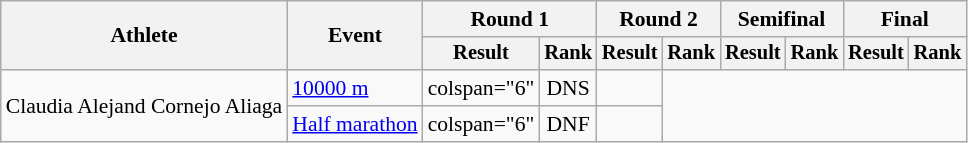<table class="wikitable" style="font-size:90%">
<tr>
<th rowspan="2">Athlete</th>
<th rowspan="2">Event</th>
<th colspan="2">Round 1</th>
<th colspan="2">Round 2</th>
<th colspan="2">Semifinal</th>
<th colspan="2">Final</th>
</tr>
<tr style="font-size:95%">
<th>Result</th>
<th>Rank</th>
<th>Result</th>
<th>Rank</th>
<th>Result</th>
<th>Rank</th>
<th>Result</th>
<th>Rank</th>
</tr>
<tr align=center>
<td align=left rowspan=2>Claudia Alejand Cornejo Aliaga</td>
<td align=left><a href='#'>10000 m</a></td>
<td>colspan="6" </td>
<td>DNS</td>
<td></td>
</tr>
<tr align=center>
<td align=left><a href='#'>Half marathon</a></td>
<td>colspan="6" </td>
<td>DNF</td>
<td></td>
</tr>
</table>
